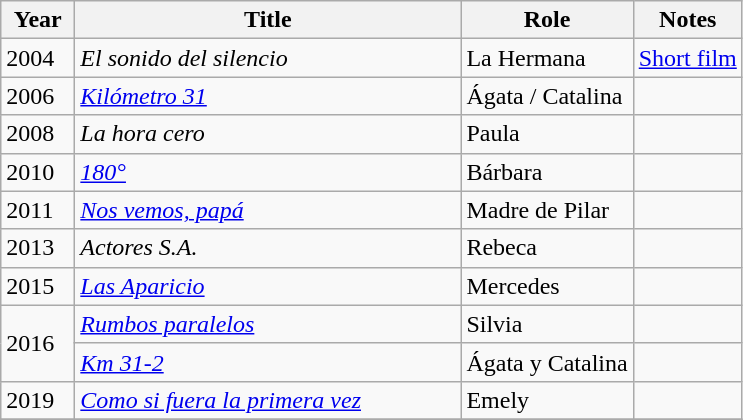<table class="wikitable sortable">
<tr>
<th width="42">Year</th>
<th width="250">Title</th>
<th>Role</th>
<th class="unsortable">Notes</th>
</tr>
<tr>
<td>2004</td>
<td><em>El sonido del silencio</em></td>
<td>La Hermana</td>
<td><a href='#'>Short film</a></td>
</tr>
<tr>
<td>2006</td>
<td><em><a href='#'>Kilómetro 31</a></em></td>
<td>Ágata / Catalina</td>
<td></td>
</tr>
<tr>
<td>2008</td>
<td><em>La hora cero</em></td>
<td>Paula</td>
<td></td>
</tr>
<tr>
<td>2010</td>
<td><em><a href='#'>180°</a></em></td>
<td>Bárbara</td>
<td></td>
</tr>
<tr>
<td>2011</td>
<td><em><a href='#'>Nos vemos, papá</a></em></td>
<td>Madre de Pilar</td>
<td></td>
</tr>
<tr>
<td>2013</td>
<td><em>Actores S.A.</em></td>
<td>Rebeca</td>
<td></td>
</tr>
<tr>
<td>2015</td>
<td><em><a href='#'>Las Aparicio</a></em></td>
<td>Mercedes</td>
<td></td>
</tr>
<tr>
<td rowspan="2">2016</td>
<td><em><a href='#'>Rumbos paralelos</a></em></td>
<td>Silvia</td>
<td></td>
</tr>
<tr>
<td><em><a href='#'>Km 31-2</a></em></td>
<td>Ágata y Catalina</td>
<td></td>
</tr>
<tr>
<td>2019</td>
<td><em><a href='#'>Como si fuera la primera vez</a></em></td>
<td>Emely</td>
<td></td>
</tr>
<tr>
</tr>
</table>
